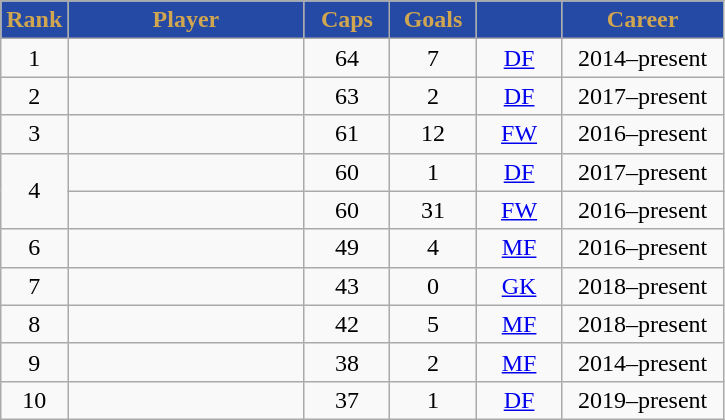<table class="wikitable sortable" style="text-align:center">
<tr>
<th style="background:#244AA5;color:#D0A650;width:30px">Rank</th>
<th style="background:#244AA5;color:#D0A650;width:150px">Player</th>
<th style="background:#244AA5;color:#D0A650;width:50px">Caps</th>
<th style="background:#244AA5;color:#D0A650;width:50px">Goals</th>
<th style="background:#244AA5;color:#D0A650;width:50px"></th>
<th style="background:#244AA5;color:#D0A650;width:100px">Career</th>
</tr>
<tr>
<td>1</td>
<td align="left"><strong></strong></td>
<td>64</td>
<td>7</td>
<td><a href='#'>DF</a></td>
<td>2014–present</td>
</tr>
<tr>
<td>2</td>
<td align="left"><strong></strong></td>
<td>63</td>
<td>2</td>
<td><a href='#'>DF</a></td>
<td>2017–present</td>
</tr>
<tr>
<td>3</td>
<td align="left"><strong></strong></td>
<td>61</td>
<td>12</td>
<td><a href='#'>FW</a></td>
<td>2016–present</td>
</tr>
<tr>
<td rowspan="2">4</td>
<td align="left"><strong></strong></td>
<td>60</td>
<td>1</td>
<td><a href='#'>DF</a></td>
<td>2017–present</td>
</tr>
<tr>
<td align="left"><strong></strong></td>
<td>60</td>
<td>31</td>
<td><a href='#'>FW</a></td>
<td>2016–present</td>
</tr>
<tr>
<td>6</td>
<td align="left"><strong></strong></td>
<td>49</td>
<td>4</td>
<td><a href='#'>MF</a></td>
<td>2016–present</td>
</tr>
<tr>
<td>7</td>
<td align="left"><strong></strong></td>
<td>43</td>
<td>0</td>
<td><a href='#'>GK</a></td>
<td>2018–present</td>
</tr>
<tr>
<td>8</td>
<td align="left"><strong></strong></td>
<td>42</td>
<td>5</td>
<td><a href='#'>MF</a></td>
<td>2018–present</td>
</tr>
<tr>
<td>9</td>
<td align="left"><strong></strong></td>
<td>38</td>
<td>2</td>
<td><a href='#'>MF</a></td>
<td>2014–present</td>
</tr>
<tr>
<td>10</td>
<td align="left"><strong></strong></td>
<td>37</td>
<td>1</td>
<td><a href='#'>DF</a></td>
<td>2019–present</td>
</tr>
</table>
